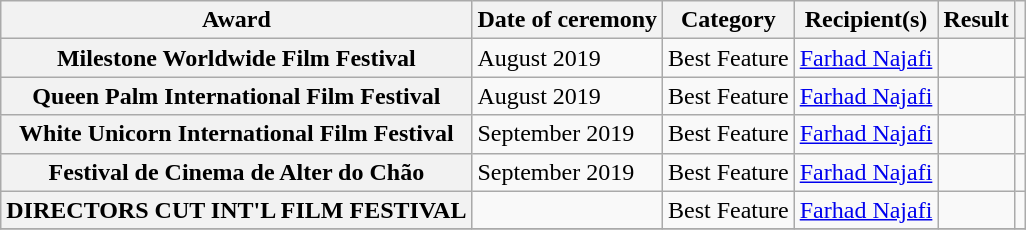<table class="wikitable plainrowheaders sortable">
<tr>
<th scope="col">Award</th>
<th scope="col">Date of ceremony</th>
<th scope="col">Category</th>
<th scope="col">Recipient(s)</th>
<th scope="col">Result</th>
<th scope="col" class="unsortable"></th>
</tr>
<tr>
<th scope="row" rowspan="1">Milestone Worldwide Film Festival</th>
<td rowspan=1>August 2019</td>
<td>Best Feature</td>
<td><a href='#'>Farhad Najafi</a></td>
<td></td>
<td></td>
</tr>
<tr>
<th scope="row" rowspan="1">Queen Palm International Film Festival</th>
<td rowspan=1>August 2019</td>
<td>Best Feature</td>
<td><a href='#'>Farhad Najafi</a></td>
<td></td>
<td></td>
</tr>
<tr>
<th scope="row" rowspan="1">White Unicorn International Film Festival</th>
<td rowspan=1>September 2019</td>
<td>Best Feature</td>
<td><a href='#'>Farhad Najafi</a></td>
<td></td>
<td></td>
</tr>
<tr>
<th scope="row" rowspan="1">Festival de Cinema de Alter do Chão</th>
<td rowspan=1>September 2019</td>
<td>Best Feature</td>
<td><a href='#'>Farhad Najafi</a></td>
<td></td>
<td></td>
</tr>
<tr>
<th scope="row" rowspan="1">DIRECTORS CUT INT'L FILM FESTIVAL</th>
<td rowspan=1></td>
<td>Best Feature</td>
<td><a href='#'>Farhad Najafi</a></td>
<td></td>
<td></td>
</tr>
<tr>
</tr>
</table>
